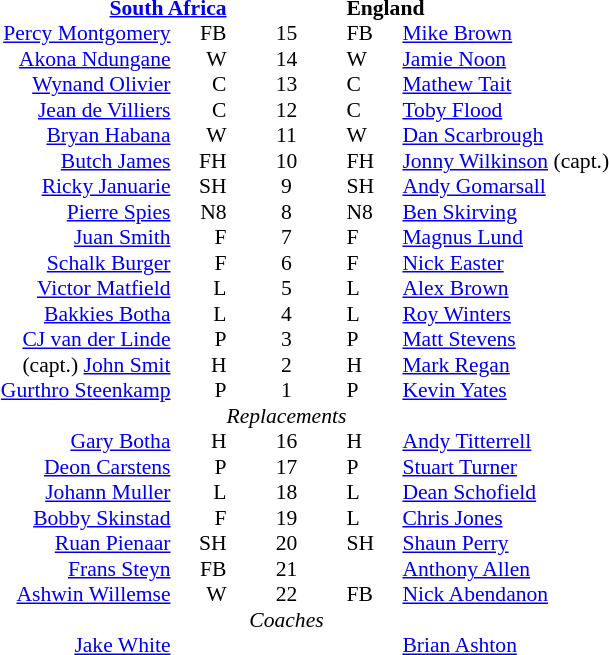<table width="100%" style="font-size: 90%; " cellspacing="0" cellpadding="0" align=center>
<tr>
<td width=41%; text-align=right></td>
<td width=3%; text-align:right></td>
<td width=4%; text-align:center></td>
<td width=3%; text-align:left></td>
<td width=49%; text-align:left></td>
</tr>
<tr>
<td colspan=2; align=right><strong><a href='#'>South Africa</a></strong></td>
<td></td>
<td colspan=2;><strong>England</strong></td>
</tr>
<tr>
<td align=right><a href='#'>Percy Montgomery</a></td>
<td align=right>FB</td>
<td align=center>15</td>
<td>FB</td>
<td><a href='#'>Mike Brown</a></td>
</tr>
<tr>
<td align=right><a href='#'>Akona Ndungane</a></td>
<td align=right>W</td>
<td align=center>14</td>
<td>W</td>
<td><a href='#'>Jamie Noon</a></td>
</tr>
<tr>
<td align=right><a href='#'>Wynand Olivier</a></td>
<td align=right>C</td>
<td align=center>13</td>
<td>C</td>
<td><a href='#'>Mathew Tait</a></td>
</tr>
<tr>
<td align=right><a href='#'>Jean de Villiers</a></td>
<td align=right>C</td>
<td align=center>12</td>
<td>C</td>
<td><a href='#'>Toby Flood</a></td>
</tr>
<tr>
<td align=right> <a href='#'>Bryan Habana</a></td>
<td align=right>W</td>
<td align=center>11</td>
<td>W</td>
<td><a href='#'>Dan Scarbrough</a></td>
</tr>
<tr>
<td align=right><a href='#'>Butch James</a></td>
<td align=right>FH</td>
<td align=center>10</td>
<td>FH</td>
<td><a href='#'>Jonny Wilkinson</a> (capt.)</td>
</tr>
<tr>
<td align=right><a href='#'>Ricky Januarie</a></td>
<td align=right>SH</td>
<td align=center>9</td>
<td>SH</td>
<td><a href='#'>Andy Gomarsall</a></td>
</tr>
<tr>
<td align=right><a href='#'>Pierre Spies</a></td>
<td align=right>N8</td>
<td align=center>8</td>
<td>N8</td>
<td><a href='#'>Ben Skirving</a></td>
</tr>
<tr>
<td align=right><a href='#'>Juan Smith</a></td>
<td align=right>F</td>
<td align=center>7</td>
<td>F</td>
<td><a href='#'>Magnus Lund</a></td>
</tr>
<tr>
<td align=right><a href='#'>Schalk Burger</a></td>
<td align=right>F</td>
<td align=center>6</td>
<td>F</td>
<td><a href='#'>Nick Easter</a></td>
</tr>
<tr>
<td align=right><a href='#'>Victor Matfield</a></td>
<td align=right>L</td>
<td align=center>5</td>
<td>L</td>
<td><a href='#'>Alex Brown</a></td>
</tr>
<tr>
<td align=right><a href='#'>Bakkies Botha</a></td>
<td align=right>L</td>
<td align=center>4</td>
<td>L</td>
<td><a href='#'>Roy Winters</a></td>
</tr>
<tr>
<td align=right><a href='#'>CJ van der Linde</a></td>
<td align=right>P</td>
<td align=center>3</td>
<td>P</td>
<td><a href='#'>Matt Stevens</a></td>
</tr>
<tr>
<td align=right>(capt.) <a href='#'>John Smit</a></td>
<td align=right>H</td>
<td align=center>2</td>
<td>H</td>
<td><a href='#'>Mark Regan</a></td>
</tr>
<tr>
<td align=right><a href='#'>Gurthro Steenkamp</a></td>
<td align=right>P</td>
<td align=center>1</td>
<td>P</td>
<td><a href='#'>Kevin Yates</a></td>
</tr>
<tr>
<td></td>
<td></td>
<td align=center><em>Replacements</em></td>
<td></td>
<td></td>
</tr>
<tr>
<td align=right> <a href='#'>Gary Botha</a></td>
<td align=right>H</td>
<td align=center>16</td>
<td>H</td>
<td><a href='#'>Andy Titterrell</a> </td>
</tr>
<tr>
<td align=right> <a href='#'>Deon Carstens</a></td>
<td align=right>P</td>
<td align=center>17</td>
<td>P</td>
<td><a href='#'>Stuart Turner</a> </td>
</tr>
<tr>
<td align=right> <a href='#'>Johann Muller</a></td>
<td align=right>L</td>
<td align=center>18</td>
<td>L</td>
<td><a href='#'>Dean Schofield</a> </td>
</tr>
<tr>
<td align=right> <a href='#'>Bobby Skinstad</a></td>
<td align=right>F</td>
<td align=center>19</td>
<td>L</td>
<td><a href='#'>Chris Jones</a> </td>
</tr>
<tr>
<td align=right> <a href='#'>Ruan Pienaar</a></td>
<td align=right>SH</td>
<td align=center>20</td>
<td>SH</td>
<td><a href='#'>Shaun Perry</a> </td>
</tr>
<tr>
<td align=right> <a href='#'>Frans Steyn</a></td>
<td align=right>FB</td>
<td align=center>21</td>
<td></td>
<td><a href='#'>Anthony Allen</a></td>
</tr>
<tr>
<td align=right> <a href='#'>Ashwin Willemse</a></td>
<td align=right>W</td>
<td align=center>22</td>
<td>FB</td>
<td><a href='#'>Nick Abendanon</a> </td>
</tr>
<tr>
<td></td>
<td></td>
<td align=center><em>Coaches</em></td>
<td></td>
<td></td>
</tr>
<tr>
<td align=right><a href='#'>Jake White</a> </td>
<td></td>
<td></td>
<td></td>
<td> <a href='#'>Brian Ashton</a></td>
</tr>
</table>
